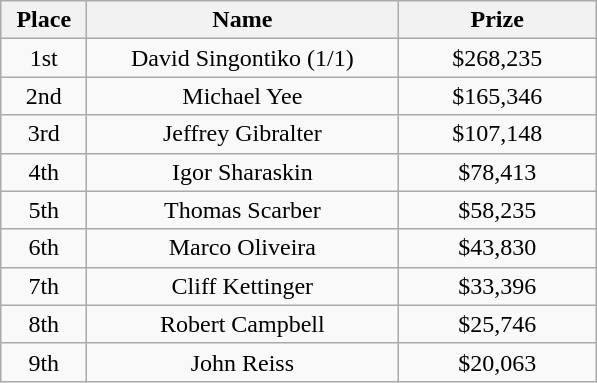<table class="wikitable">
<tr>
<th width="50">Place</th>
<th width="200">Name</th>
<th width="125">Prize</th>
</tr>
<tr>
<td align = "center">1st</td>
<td align = "center">David Singontiko (1/1)</td>
<td align = "center">$268,235</td>
</tr>
<tr>
<td align = "center">2nd</td>
<td align = "center">Michael Yee</td>
<td align = "center">$165,346</td>
</tr>
<tr>
<td align = "center">3rd</td>
<td align = "center">Jeffrey Gibralter</td>
<td align = "center">$107,148</td>
</tr>
<tr>
<td align = "center">4th</td>
<td align = "center">Igor Sharaskin</td>
<td align = "center">$78,413</td>
</tr>
<tr>
<td align = "center">5th</td>
<td align = "center">Thomas Scarber</td>
<td align = "center">$58,235</td>
</tr>
<tr>
<td align = "center">6th</td>
<td align = "center">Marco Oliveira</td>
<td align = "center">$43,830</td>
</tr>
<tr>
<td align = "center">7th</td>
<td align = "center">Cliff Kettinger</td>
<td align = "center">$33,396</td>
</tr>
<tr>
<td align = "center">8th</td>
<td align = "center">Robert Campbell</td>
<td align = "center">$25,746</td>
</tr>
<tr>
<td align = "center">9th</td>
<td align = "center">John Reiss</td>
<td align = "center">$20,063</td>
</tr>
</table>
